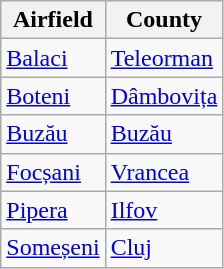<table class="wikitable">
<tr>
<th>Airfield</th>
<th>County</th>
</tr>
<tr>
<td><a href='#'>Balaci</a></td>
<td><a href='#'>Teleorman</a></td>
</tr>
<tr>
<td><a href='#'>Boteni</a></td>
<td><a href='#'>Dâmbovița</a></td>
</tr>
<tr>
<td><a href='#'>Buzău</a></td>
<td><a href='#'>Buzău</a></td>
</tr>
<tr>
<td><a href='#'>Focșani</a></td>
<td><a href='#'>Vrancea</a></td>
</tr>
<tr>
<td><a href='#'>Pipera</a></td>
<td><a href='#'>Ilfov</a></td>
</tr>
<tr>
<td><a href='#'>Someșeni</a></td>
<td><a href='#'>Cluj</a></td>
</tr>
</table>
